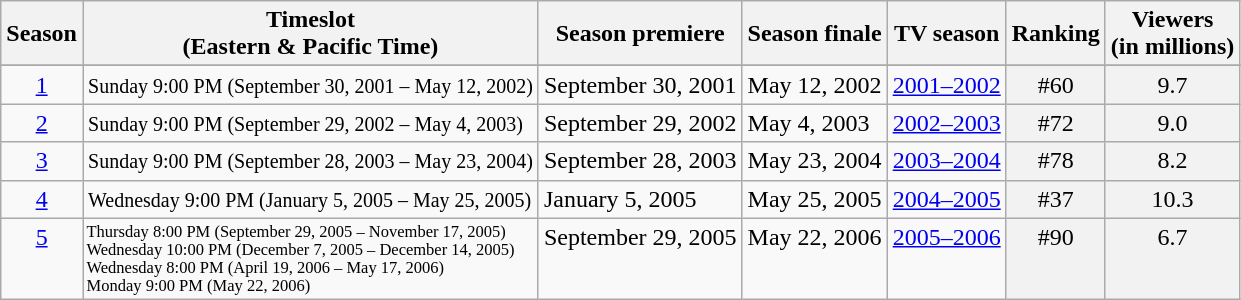<table class="wikitable">
<tr>
<th>Season</th>
<th>Timeslot<br>(Eastern & Pacific Time)</th>
<th>Season premiere</th>
<th>Season finale</th>
<th>TV season</th>
<th>Ranking</th>
<th>Viewers<br>(in millions)</th>
</tr>
<tr>
</tr>
<tr style="background-color:#F9F9F9">
<th style="background:#F9F9F9;text-align:center;font-weight:normal"><a href='#'>1</a></th>
<th style="background:#F9F9F9;text-align:left;font-weight:normal"><small>Sunday 9:00 PM (September 30, 2001 – May 12, 2002)</small></th>
<td>September 30, 2001</td>
<td>May 12, 2002</td>
<th style="background:#F9F9F9;text-align:center;font-weight:normal"><a href='#'>2001–2002</a></th>
<th style="text-align:center;font-weight:normal">#60</th>
<th style="text-align:center;font-weight:normal">9.7</th>
</tr>
<tr style="background-color:#F9F9F9">
<th style="background:#F9F9F9;text-align:center;font-weight:normal"><a href='#'>2</a></th>
<th style="background:#F9F9F9;text-align:left;font-weight:normal"><small>Sunday 9:00 PM (September 29, 2002 – May 4, 2003)</small></th>
<td>September 29, 2002</td>
<td>May 4, 2003</td>
<th style="background:#F9F9F9;text-align:center;font-weight:normal"><a href='#'>2002–2003</a></th>
<th style="text-align:center;font-weight:normal">#72</th>
<th style="text-align:center;font-weight:normal">9.0</th>
</tr>
<tr style="background-color:#F9F9F9">
<th style="background:#F9F9F9;text-align:center;font-weight:normal"><a href='#'>3</a></th>
<th style="background:#F9F9F9;text-align:left;font-weight:normal"><small>Sunday 9:00 PM (September 28, 2003 – May 23, 2004)</small></th>
<td>September 28, 2003</td>
<td>May 23, 2004</td>
<th style="background:#F9F9F9;text-align:center;font-weight:normal"><a href='#'>2003–2004</a></th>
<th style="text-align:center;font-weight:normal">#78</th>
<th style="text-align:center;font-weight:normal">8.2</th>
</tr>
<tr style="background-color:#F9F9F9">
<th style="background:#F9F9F9;text-align:center;font-weight:normal"><a href='#'>4</a></th>
<th style="background:#F9F9F9;text-align:left;font-weight:normal"><small>Wednesday 9:00 PM (January 5, 2005 – May 25, 2005)</small></th>
<td>January 5, 2005</td>
<td>May 25, 2005</td>
<th style="background:#F9F9F9;text-align:center;font-weight:normal"><a href='#'>2004–2005</a></th>
<th style="text-align:center;font-weight:normal">#37</th>
<th style="text-align:center;font-weight:normal">10.3</th>
</tr>
<tr style="background-color:#F9F9F9">
<th style="background:#F9F9F9;text-align:center;font-weight:normal;vertical-align:top"><a href='#'>5</a></th>
<th style="background:#F9F9F9;font-size:11px;font-weight:normal;text-align:left;line-height:110%">Thursday 8:00 PM (September 29, 2005 – November 17, 2005)<br>Wednesday 10:00 PM (December 7, 2005 – December 14, 2005)<br>Wednesday 8:00 PM (April 19, 2006 – May 17, 2006)<br>Monday 9:00 PM (May 22, 2006)</th>
<th style="background:#F9F9F9;text-align:left;font-weight:normal;vertical-align:top">September 29, 2005</th>
<th style="background:#F9F9F9;text-align:left;font-weight:normal;vertical-align:top">May 22, 2006</th>
<th style="background:#F9F9F9;text-align:center;font-weight:normal;vertical-align:top"><a href='#'>2005–2006</a></th>
<th style="text-align:center;font-weight:normal;vertical-align:top">#90</th>
<th style="text-align:center;font-weight:normal;vertical-align:top">6.7</th>
</tr>
</table>
